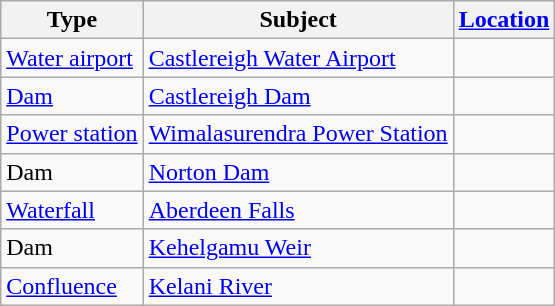<table class="wikitable">
<tr>
<th>Type</th>
<th>Subject</th>
<th><a href='#'>Location</a></th>
</tr>
<tr>
<td><a href='#'>Water airport</a></td>
<td><a href='#'>Castlereigh Water Airport</a></td>
<td></td>
</tr>
<tr>
<td><a href='#'>Dam</a></td>
<td><a href='#'>Castlereigh Dam</a></td>
<td></td>
</tr>
<tr>
<td><a href='#'>Power station</a></td>
<td><a href='#'>Wimalasurendra Power Station</a></td>
<td></td>
</tr>
<tr>
<td>Dam</td>
<td><a href='#'>Norton Dam</a></td>
<td></td>
</tr>
<tr>
<td><a href='#'>Waterfall</a></td>
<td><a href='#'>Aberdeen Falls</a></td>
<td></td>
</tr>
<tr>
<td>Dam</td>
<td><a href='#'>Kehelgamu Weir</a></td>
<td></td>
</tr>
<tr>
<td><a href='#'>Confluence</a></td>
<td><a href='#'>Kelani River</a></td>
<td></td>
</tr>
</table>
